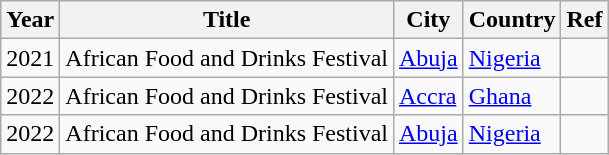<table class="wikitable sortable">
<tr>
<th>Year</th>
<th>Title</th>
<th>City</th>
<th>Country</th>
<th>Ref</th>
</tr>
<tr>
<td>2021</td>
<td>African Food and Drinks Festival</td>
<td><a href='#'>Abuja</a></td>
<td><a href='#'>Nigeria</a></td>
<td></td>
</tr>
<tr>
<td>2022</td>
<td>African Food and Drinks Festival</td>
<td><a href='#'>Accra</a></td>
<td><a href='#'>Ghana</a></td>
<td></td>
</tr>
<tr>
<td>2022</td>
<td>African Food and Drinks Festival</td>
<td><a href='#'>Abuja</a></td>
<td><a href='#'>Nigeria</a></td>
<td></td>
</tr>
</table>
